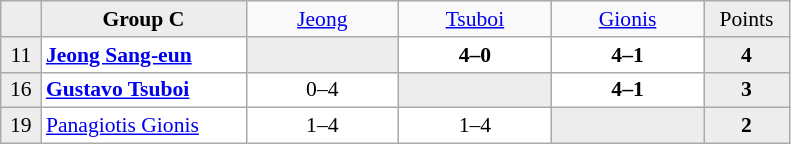<table class="wikitable" style="font-size:90%">
<tr style="text-align:center;">
<td style="background-color:#ededed;" width="20"></td>
<td style="background-color:#ededed;" width="130" style="text-align:center;"><strong>Group C</strong></td>
<td width="95"> <a href='#'>Jeong</a></td>
<td width="95"> <a href='#'>Tsuboi</a></td>
<td width="95"> <a href='#'>Gionis</a></td>
<td style="background-color:#ededed;" width="50">Points</td>
</tr>
<tr style="text-align:center;background-color:#ffffff;">
<td style="background-color:#ededed;">11</td>
<td style="text-align:left;"> <strong><a href='#'>Jeong Sang-eun</a></strong></td>
<td style="background-color:#ededed;"></td>
<td><strong>4–0</strong></td>
<td><strong>4–1</strong></td>
<td style="background-color:#ededed;"><strong>4</strong></td>
</tr>
<tr style="text-align:center;background-color:#ffffff;">
<td style="background-color:#ededed;">16</td>
<td style="text-align:left;"> <strong><a href='#'>Gustavo Tsuboi</a></strong></td>
<td>0–4</td>
<td style="background-color:#ededed;"></td>
<td><strong>4–1</strong></td>
<td style="background-color:#ededed;"><strong>3</strong></td>
</tr>
<tr style="text-align:center;background-color:#ffffff;">
<td style="background-color:#ededed;">19</td>
<td style="text-align:left;"> <a href='#'>Panagiotis Gionis</a></td>
<td>1–4</td>
<td>1–4</td>
<td style="background-color:#ededed;"></td>
<td style="background-color:#ededed;"><strong>2</strong></td>
</tr>
</table>
